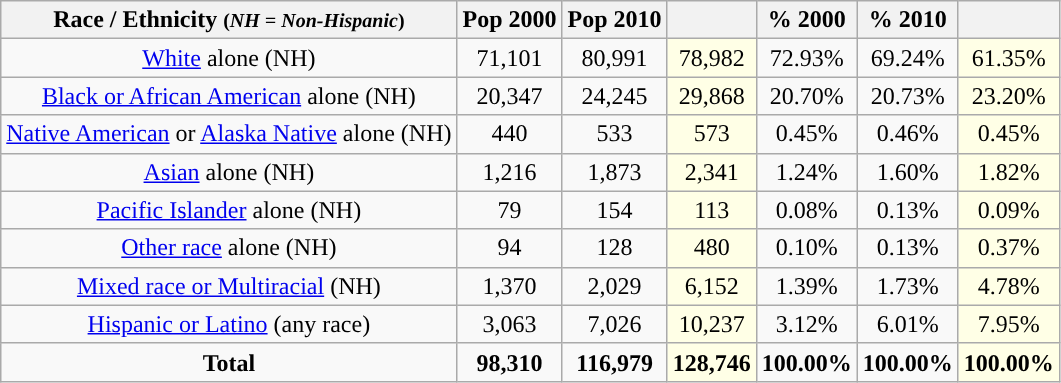<table class="wikitable" style="text-align:center;">
<tr>
<th>Race / Ethnicity <small>(<em>NH = Non-Hispanic</em>)</small></th>
<th>Pop 2000</th>
<th>Pop 2010</th>
<th></th>
<th>% 2000</th>
<th>% 2010</th>
<th></th>
</tr>
<tr>
<td><a href='#'>White</a> alone (NH)</td>
<td>71,101</td>
<td>80,991</td>
<td style='background: #ffffe6;'>78,982</td>
<td>72.93%</td>
<td>69.24%</td>
<td style='background: #ffffe6;'>61.35%</td>
</tr>
<tr>
<td><a href='#'>Black or African American</a> alone (NH)</td>
<td>20,347</td>
<td>24,245</td>
<td style='background: #ffffe6;'>29,868</td>
<td>20.70%</td>
<td>20.73%</td>
<td style='background: #ffffe6;'>23.20%</td>
</tr>
<tr>
<td><a href='#'>Native American</a> or <a href='#'>Alaska Native</a> alone (NH)</td>
<td>440</td>
<td>533</td>
<td style='background: #ffffe6;'>573</td>
<td>0.45%</td>
<td>0.46%</td>
<td style='background: #ffffe6;'>0.45%</td>
</tr>
<tr>
<td><a href='#'>Asian</a> alone (NH)</td>
<td>1,216</td>
<td>1,873</td>
<td style='background: #ffffe6;'>2,341</td>
<td>1.24%</td>
<td>1.60%</td>
<td style='background: #ffffe6;'>1.82%</td>
</tr>
<tr>
<td><a href='#'>Pacific Islander</a> alone (NH)</td>
<td>79</td>
<td>154</td>
<td style='background: #ffffe6;'>113</td>
<td>0.08%</td>
<td>0.13%</td>
<td style='background: #ffffe6;'>0.09%</td>
</tr>
<tr>
<td><a href='#'>Other race</a> alone (NH)</td>
<td>94</td>
<td>128</td>
<td style='background: #ffffe6;'>480</td>
<td>0.10%</td>
<td>0.13%</td>
<td style='background: #ffffe6;'>0.37%</td>
</tr>
<tr>
<td><a href='#'>Mixed race or Multiracial</a> (NH)</td>
<td>1,370</td>
<td>2,029</td>
<td style='background: #ffffe6;'>6,152</td>
<td>1.39%</td>
<td>1.73%</td>
<td style='background: #ffffe6;'>4.78%</td>
</tr>
<tr>
<td><a href='#'>Hispanic or Latino</a> (any race)</td>
<td>3,063</td>
<td>7,026</td>
<td style='background: #ffffe6;'>10,237</td>
<td>3.12%</td>
<td>6.01%</td>
<td style='background: #ffffe6;'>7.95%</td>
</tr>
<tr>
<td><strong>Total</strong></td>
<td><strong>98,310</strong></td>
<td><strong>116,979</strong></td>
<td style='background: #ffffe6;'><strong>128,746</strong></td>
<td><strong>100.00%</strong></td>
<td><strong>100.00%</strong></td>
<td style='background: #ffffe6;'><strong>100.00%</strong></td>
</tr>
</table>
